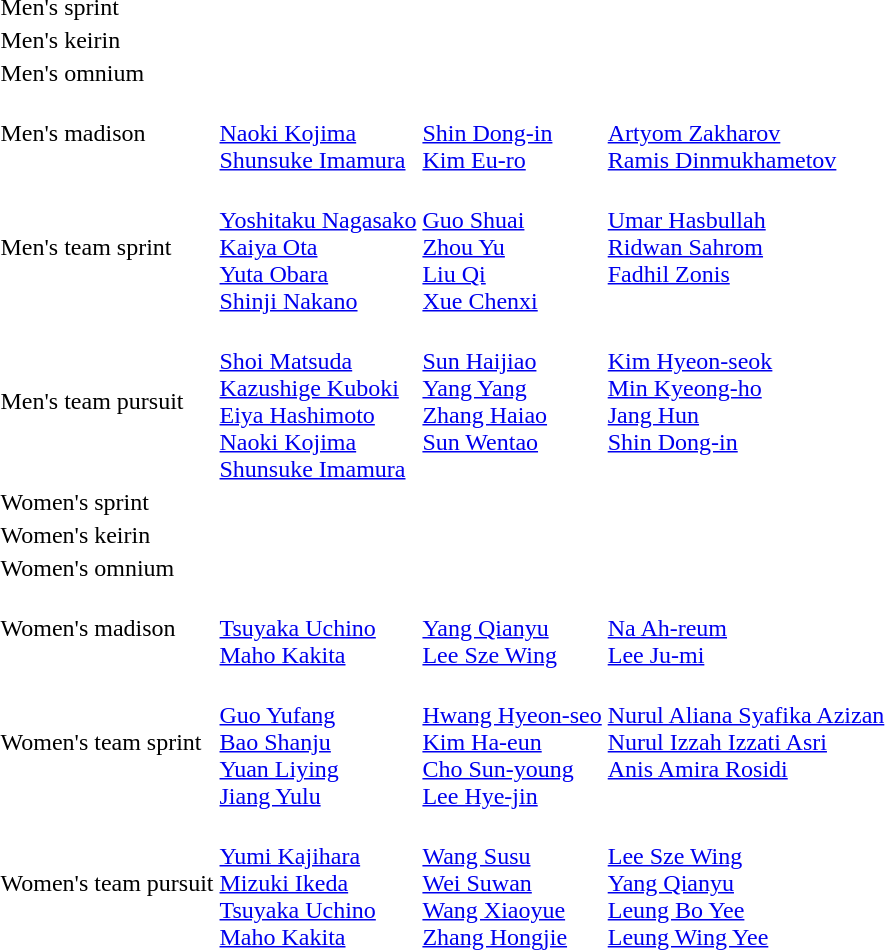<table>
<tr>
<td>Men's sprint<br></td>
<td></td>
<td></td>
<td></td>
</tr>
<tr>
<td>Men's keirin<br></td>
<td></td>
<td></td>
<td></td>
</tr>
<tr>
<td>Men's omnium<br></td>
<td></td>
<td></td>
<td></td>
</tr>
<tr>
<td>Men's madison<br></td>
<td><br><a href='#'>Naoki Kojima</a><br><a href='#'>Shunsuke Imamura</a></td>
<td><br><a href='#'>Shin Dong-in</a><br><a href='#'>Kim Eu-ro</a></td>
<td><br><a href='#'>Artyom Zakharov</a><br><a href='#'>Ramis Dinmukhametov</a></td>
</tr>
<tr>
<td>Men's team sprint<br></td>
<td><br><a href='#'>Yoshitaku Nagasako</a><br><a href='#'>Kaiya Ota</a><br><a href='#'>Yuta Obara</a><br><a href='#'>Shinji Nakano</a></td>
<td><br><a href='#'>Guo Shuai</a><br><a href='#'>Zhou Yu</a><br><a href='#'>Liu Qi</a><br><a href='#'>Xue Chenxi</a></td>
<td valign=top><br><a href='#'>Umar Hasbullah</a><br><a href='#'>Ridwan Sahrom</a><br><a href='#'>Fadhil Zonis</a></td>
</tr>
<tr>
<td>Men's team pursuit<br></td>
<td><br><a href='#'>Shoi Matsuda</a><br><a href='#'>Kazushige Kuboki</a><br><a href='#'>Eiya Hashimoto</a><br><a href='#'>Naoki Kojima</a><br><a href='#'>Shunsuke Imamura</a></td>
<td valign=top><br><a href='#'>Sun Haijiao</a><br><a href='#'>Yang Yang</a><br><a href='#'>Zhang Haiao</a><br><a href='#'>Sun Wentao</a></td>
<td valign=top><br><a href='#'>Kim Hyeon-seok</a><br><a href='#'>Min Kyeong-ho</a><br><a href='#'>Jang Hun</a><br><a href='#'>Shin Dong-in</a></td>
</tr>
<tr>
<td>Women's sprint<br></td>
<td></td>
<td></td>
<td></td>
</tr>
<tr>
<td>Women's keirin<br></td>
<td></td>
<td></td>
<td></td>
</tr>
<tr>
<td>Women's omnium<br></td>
<td></td>
<td></td>
<td></td>
</tr>
<tr>
<td>Women's madison<br></td>
<td><br><a href='#'>Tsuyaka Uchino</a><br><a href='#'>Maho Kakita</a></td>
<td><br><a href='#'>Yang Qianyu</a><br><a href='#'>Lee Sze Wing</a></td>
<td><br><a href='#'>Na Ah-reum</a><br><a href='#'>Lee Ju-mi</a></td>
</tr>
<tr>
<td>Women's team sprint<br></td>
<td><br><a href='#'>Guo Yufang</a><br><a href='#'>Bao Shanju</a><br><a href='#'>Yuan Liying</a><br><a href='#'>Jiang Yulu</a></td>
<td><br><a href='#'>Hwang Hyeon-seo</a><br><a href='#'>Kim Ha-eun</a><br><a href='#'>Cho Sun-young</a><br><a href='#'>Lee Hye-jin</a></td>
<td valign=top><br><a href='#'>Nurul Aliana Syafika Azizan</a><br><a href='#'>Nurul Izzah Izzati Asri</a><br><a href='#'>Anis Amira Rosidi</a></td>
</tr>
<tr>
<td>Women's team pursuit<br></td>
<td><br><a href='#'>Yumi Kajihara</a><br><a href='#'>Mizuki Ikeda</a><br><a href='#'>Tsuyaka Uchino</a><br><a href='#'>Maho Kakita</a></td>
<td><br><a href='#'>Wang Susu</a><br><a href='#'>Wei Suwan</a><br><a href='#'>Wang Xiaoyue</a><br><a href='#'>Zhang Hongjie</a></td>
<td><br><a href='#'>Lee Sze Wing</a><br><a href='#'>Yang Qianyu</a><br><a href='#'>Leung Bo Yee</a><br><a href='#'>Leung Wing Yee</a></td>
</tr>
</table>
